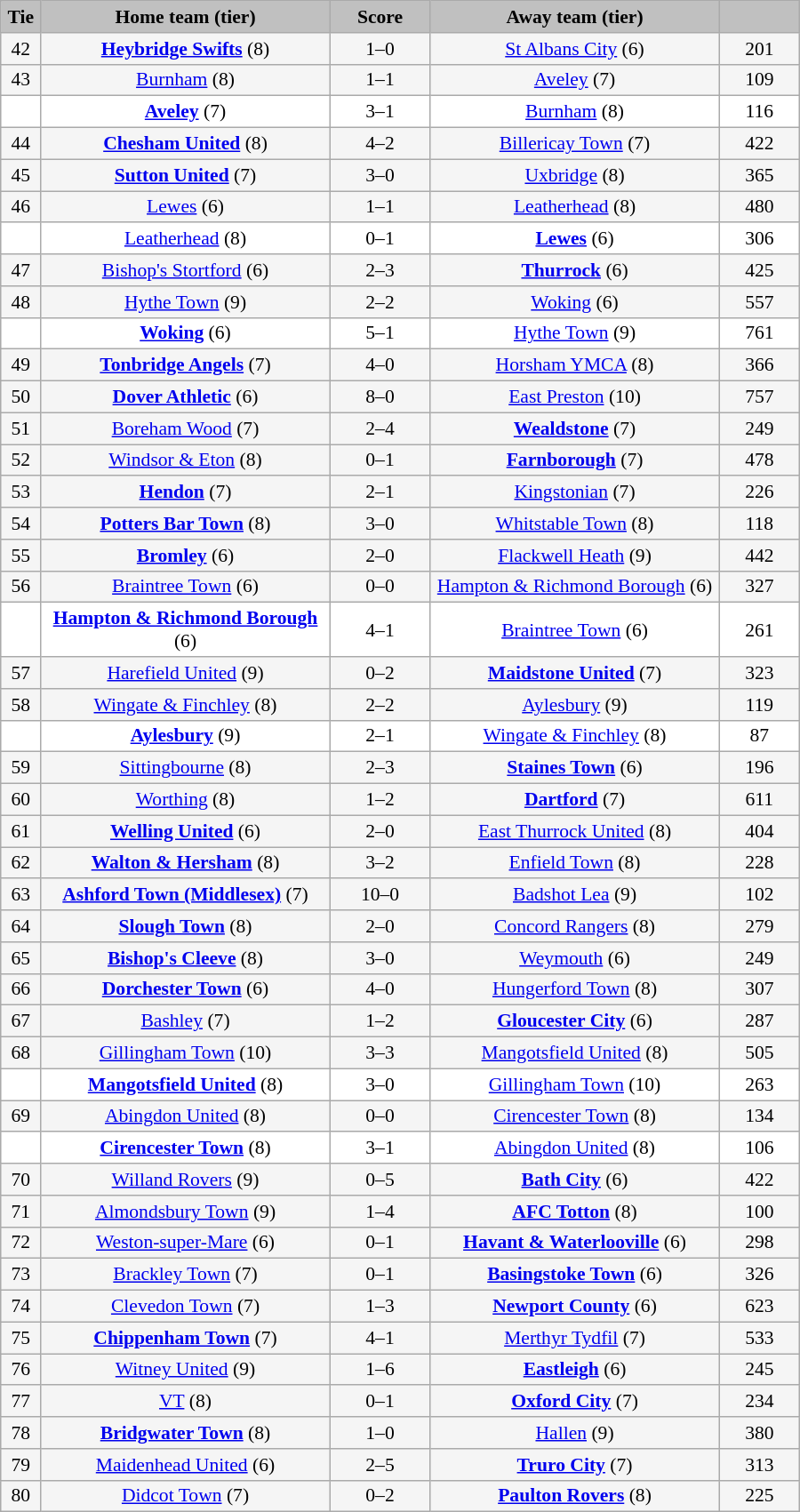<table class="wikitable" style="width: 600px; background:WhiteSmoke; text-align:center; font-size:90%">
<tr>
<td scope="col" style="width:  5.00%; background:silver;"><strong>Tie</strong></td>
<td scope="col" style="width: 36.25%; background:silver;"><strong>Home team (tier)</strong></td>
<td scope="col" style="width: 12.50%; background:silver;"><strong>Score</strong></td>
<td scope="col" style="width: 36.25%; background:silver;"><strong>Away team (tier)</strong></td>
<td scope="col" style="width: 10.00%; background:silver;"><strong></strong></td>
</tr>
<tr>
<td>42</td>
<td><strong><a href='#'>Heybridge Swifts</a></strong> (8)</td>
<td>1–0</td>
<td><a href='#'>St Albans City</a> (6)</td>
<td>201</td>
</tr>
<tr>
<td>43</td>
<td><a href='#'>Burnham</a> (8)</td>
<td>1–1</td>
<td><a href='#'>Aveley</a> (7)</td>
<td>109</td>
</tr>
<tr style="background:white;">
<td><em></em></td>
<td><strong><a href='#'>Aveley</a></strong> (7)</td>
<td>3–1</td>
<td><a href='#'>Burnham</a> (8)</td>
<td>116</td>
</tr>
<tr>
<td>44</td>
<td><strong><a href='#'>Chesham United</a></strong> (8)</td>
<td>4–2</td>
<td><a href='#'>Billericay Town</a> (7)</td>
<td>422</td>
</tr>
<tr>
<td>45</td>
<td><strong><a href='#'>Sutton United</a></strong> (7)</td>
<td>3–0</td>
<td><a href='#'>Uxbridge</a> (8)</td>
<td>365</td>
</tr>
<tr>
<td>46</td>
<td><a href='#'>Lewes</a> (6)</td>
<td>1–1</td>
<td><a href='#'>Leatherhead</a> (8)</td>
<td>480</td>
</tr>
<tr style="background:white;">
<td><em></em></td>
<td><a href='#'>Leatherhead</a> (8)</td>
<td>0–1</td>
<td><strong><a href='#'>Lewes</a></strong> (6)</td>
<td>306</td>
</tr>
<tr>
<td>47</td>
<td><a href='#'>Bishop's Stortford</a> (6)</td>
<td>2–3</td>
<td><strong><a href='#'>Thurrock</a></strong> (6)</td>
<td>425</td>
</tr>
<tr>
<td>48</td>
<td><a href='#'>Hythe Town</a> (9)</td>
<td>2–2</td>
<td><a href='#'>Woking</a> (6)</td>
<td>557</td>
</tr>
<tr style="background:white;">
<td><em></em></td>
<td><strong><a href='#'>Woking</a></strong> (6)</td>
<td>5–1</td>
<td><a href='#'>Hythe Town</a> (9)</td>
<td>761</td>
</tr>
<tr>
<td>49</td>
<td><strong><a href='#'>Tonbridge Angels</a></strong> (7)</td>
<td>4–0</td>
<td><a href='#'>Horsham YMCA</a> (8)</td>
<td>366</td>
</tr>
<tr>
<td>50</td>
<td><strong><a href='#'>Dover Athletic</a></strong> (6)</td>
<td>8–0</td>
<td><a href='#'>East Preston</a> (10)</td>
<td>757</td>
</tr>
<tr>
<td>51</td>
<td><a href='#'>Boreham Wood</a> (7)</td>
<td>2–4</td>
<td><strong><a href='#'>Wealdstone</a></strong> (7)</td>
<td>249</td>
</tr>
<tr>
<td>52</td>
<td><a href='#'>Windsor & Eton</a> (8)</td>
<td>0–1</td>
<td><strong><a href='#'>Farnborough</a></strong> (7)</td>
<td>478</td>
</tr>
<tr>
<td>53</td>
<td><strong><a href='#'>Hendon</a></strong> (7)</td>
<td>2–1</td>
<td><a href='#'>Kingstonian</a> (7)</td>
<td>226</td>
</tr>
<tr>
<td>54</td>
<td><strong><a href='#'>Potters Bar Town</a></strong> (8)</td>
<td>3–0</td>
<td><a href='#'>Whitstable Town</a> (8)</td>
<td>118</td>
</tr>
<tr>
<td>55</td>
<td><strong><a href='#'>Bromley</a></strong> (6)</td>
<td>2–0</td>
<td><a href='#'>Flackwell Heath</a> (9)</td>
<td>442</td>
</tr>
<tr>
<td>56</td>
<td><a href='#'>Braintree Town</a> (6)</td>
<td>0–0</td>
<td><a href='#'>Hampton & Richmond Borough</a> (6)</td>
<td>327</td>
</tr>
<tr style="background:white;">
<td><em></em></td>
<td><strong><a href='#'>Hampton & Richmond Borough</a></strong> (6)</td>
<td>4–1</td>
<td><a href='#'>Braintree Town</a> (6)</td>
<td>261</td>
</tr>
<tr>
<td>57</td>
<td><a href='#'>Harefield United</a> (9)</td>
<td>0–2</td>
<td><strong><a href='#'>Maidstone United</a></strong> (7)</td>
<td>323</td>
</tr>
<tr>
<td>58</td>
<td><a href='#'>Wingate & Finchley</a> (8)</td>
<td>2–2</td>
<td><a href='#'>Aylesbury</a> (9)</td>
<td>119</td>
</tr>
<tr style="background:white;">
<td><em></em></td>
<td><strong><a href='#'>Aylesbury</a></strong> (9)</td>
<td>2–1</td>
<td><a href='#'>Wingate & Finchley</a> (8)</td>
<td>87</td>
</tr>
<tr>
<td>59</td>
<td><a href='#'>Sittingbourne</a> (8)</td>
<td>2–3</td>
<td><strong><a href='#'>Staines Town</a></strong> (6)</td>
<td>196</td>
</tr>
<tr>
<td>60</td>
<td><a href='#'>Worthing</a> (8)</td>
<td>1–2</td>
<td><strong><a href='#'>Dartford</a></strong> (7)</td>
<td>611</td>
</tr>
<tr>
<td>61</td>
<td><strong><a href='#'>Welling United</a></strong> (6)</td>
<td>2–0</td>
<td><a href='#'>East Thurrock United</a> (8)</td>
<td>404</td>
</tr>
<tr>
<td>62</td>
<td><strong><a href='#'>Walton & Hersham</a></strong> (8)</td>
<td>3–2</td>
<td><a href='#'>Enfield Town</a> (8)</td>
<td>228</td>
</tr>
<tr>
<td>63</td>
<td><strong><a href='#'>Ashford Town (Middlesex)</a></strong> (7)</td>
<td>10–0</td>
<td><a href='#'>Badshot Lea</a> (9)</td>
<td>102</td>
</tr>
<tr>
<td>64</td>
<td><strong><a href='#'>Slough Town</a></strong> (8)</td>
<td>2–0</td>
<td><a href='#'>Concord Rangers</a> (8)</td>
<td>279</td>
</tr>
<tr>
<td>65</td>
<td><strong><a href='#'>Bishop's Cleeve</a></strong> (8)</td>
<td>3–0</td>
<td><a href='#'>Weymouth</a> (6)</td>
<td>249</td>
</tr>
<tr>
<td>66</td>
<td><strong><a href='#'>Dorchester Town</a></strong> (6)</td>
<td>4–0</td>
<td><a href='#'>Hungerford Town</a> (8)</td>
<td>307</td>
</tr>
<tr>
<td>67</td>
<td><a href='#'>Bashley</a> (7)</td>
<td>1–2</td>
<td><strong><a href='#'>Gloucester City</a></strong> (6)</td>
<td>287</td>
</tr>
<tr>
<td>68</td>
<td><a href='#'>Gillingham Town</a> (10)</td>
<td>3–3</td>
<td><a href='#'>Mangotsfield United</a> (8)</td>
<td>505</td>
</tr>
<tr style="background:white;">
<td><em></em></td>
<td><strong><a href='#'>Mangotsfield United</a></strong> (8)</td>
<td>3–0</td>
<td><a href='#'>Gillingham Town</a> (10)</td>
<td>263</td>
</tr>
<tr>
<td>69</td>
<td><a href='#'>Abingdon United</a> (8)</td>
<td>0–0</td>
<td><a href='#'>Cirencester Town</a> (8)</td>
<td>134</td>
</tr>
<tr style="background:white;">
<td><em></em></td>
<td><strong><a href='#'>Cirencester Town</a></strong> (8)</td>
<td>3–1</td>
<td><a href='#'>Abingdon United</a> (8)</td>
<td>106</td>
</tr>
<tr>
<td>70</td>
<td><a href='#'>Willand Rovers</a> (9)</td>
<td>0–5</td>
<td><strong><a href='#'>Bath City</a></strong> (6)</td>
<td>422</td>
</tr>
<tr>
<td>71</td>
<td><a href='#'>Almondsbury Town</a> (9)</td>
<td>1–4</td>
<td><strong><a href='#'>AFC Totton</a></strong> (8)</td>
<td>100</td>
</tr>
<tr>
<td>72</td>
<td><a href='#'>Weston-super-Mare</a> (6)</td>
<td>0–1</td>
<td><strong><a href='#'>Havant & Waterlooville</a></strong> (6)</td>
<td>298</td>
</tr>
<tr>
<td>73</td>
<td><a href='#'>Brackley Town</a> (7)</td>
<td>0–1</td>
<td><strong><a href='#'>Basingstoke Town</a></strong> (6)</td>
<td>326</td>
</tr>
<tr>
<td>74</td>
<td><a href='#'>Clevedon Town</a> (7)</td>
<td>1–3</td>
<td><strong><a href='#'>Newport County</a></strong> (6)</td>
<td>623</td>
</tr>
<tr>
<td>75</td>
<td><strong><a href='#'>Chippenham Town</a></strong> (7)</td>
<td>4–1</td>
<td><a href='#'>Merthyr Tydfil</a> (7)</td>
<td>533</td>
</tr>
<tr>
<td>76</td>
<td><a href='#'>Witney United</a> (9)</td>
<td>1–6</td>
<td><strong><a href='#'>Eastleigh</a></strong> (6)</td>
<td>245</td>
</tr>
<tr>
<td>77</td>
<td><a href='#'>VT</a> (8)</td>
<td>0–1</td>
<td><strong><a href='#'>Oxford City</a></strong> (7)</td>
<td>234</td>
</tr>
<tr>
<td>78</td>
<td><strong><a href='#'>Bridgwater Town</a></strong> (8)</td>
<td>1–0</td>
<td><a href='#'>Hallen</a> (9)</td>
<td>380</td>
</tr>
<tr>
<td>79</td>
<td><a href='#'>Maidenhead United</a> (6)</td>
<td>2–5</td>
<td><strong><a href='#'>Truro City</a></strong> (7)</td>
<td>313</td>
</tr>
<tr>
<td>80</td>
<td><a href='#'>Didcot Town</a> (7)</td>
<td>0–2</td>
<td><strong><a href='#'>Paulton Rovers</a></strong> (8)</td>
<td>225</td>
</tr>
</table>
